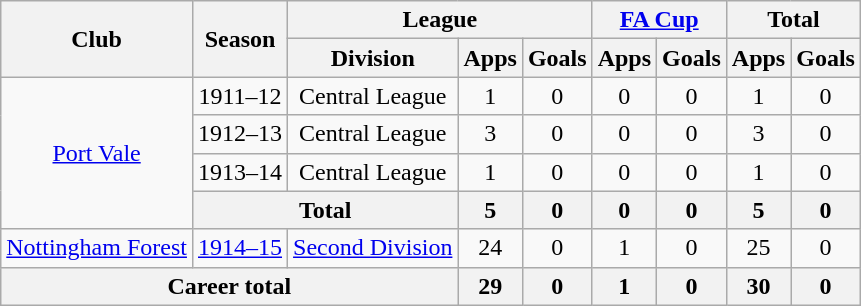<table class="wikitable" style="text-align:center">
<tr>
<th rowspan="2">Club</th>
<th rowspan="2">Season</th>
<th colspan="3">League</th>
<th colspan="2"><a href='#'>FA Cup</a></th>
<th colspan="2">Total</th>
</tr>
<tr>
<th>Division</th>
<th>Apps</th>
<th>Goals</th>
<th>Apps</th>
<th>Goals</th>
<th>Apps</th>
<th>Goals</th>
</tr>
<tr>
<td rowspan="4"><a href='#'>Port Vale</a></td>
<td>1911–12</td>
<td>Central League</td>
<td>1</td>
<td>0</td>
<td>0</td>
<td>0</td>
<td>1</td>
<td>0</td>
</tr>
<tr>
<td>1912–13</td>
<td>Central League</td>
<td>3</td>
<td>0</td>
<td>0</td>
<td>0</td>
<td>3</td>
<td>0</td>
</tr>
<tr>
<td>1913–14</td>
<td>Central League</td>
<td>1</td>
<td>0</td>
<td>0</td>
<td>0</td>
<td>1</td>
<td>0</td>
</tr>
<tr>
<th colspan="2">Total</th>
<th>5</th>
<th>0</th>
<th>0</th>
<th>0</th>
<th>5</th>
<th>0</th>
</tr>
<tr>
<td><a href='#'>Nottingham Forest</a></td>
<td><a href='#'>1914–15</a></td>
<td><a href='#'>Second Division</a></td>
<td>24</td>
<td>0</td>
<td>1</td>
<td>0</td>
<td>25</td>
<td>0</td>
</tr>
<tr>
<th colspan="3">Career total</th>
<th>29</th>
<th>0</th>
<th>1</th>
<th>0</th>
<th>30</th>
<th>0</th>
</tr>
</table>
